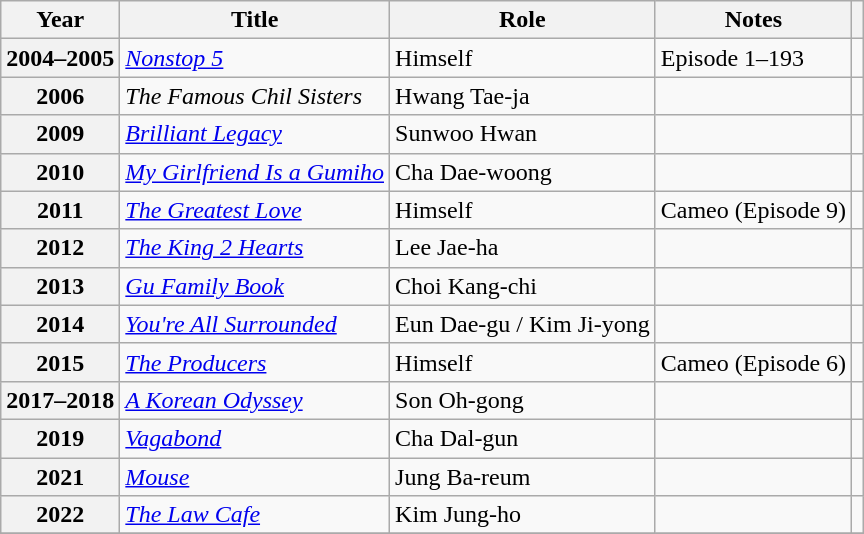<table class="wikitable sortable plainrowheaders">
<tr>
<th scope="col">Year</th>
<th scope="col">Title</th>
<th scope="col">Role</th>
<th scope="col">Notes</th>
<th scope="col" class="unsortable"></th>
</tr>
<tr>
<th scope="row">2004–2005</th>
<td><em><a href='#'>Nonstop 5</a></em></td>
<td>Himself</td>
<td>Episode 1–193</td>
<td style="text-align:center"></td>
</tr>
<tr>
<th scope="row">2006</th>
<td><em>The Famous Chil Sisters</em></td>
<td>Hwang Tae-ja</td>
<td></td>
<td style="text-align:center"></td>
</tr>
<tr>
<th scope="row">2009</th>
<td><em><a href='#'>Brilliant Legacy</a></em></td>
<td>Sunwoo Hwan</td>
<td></td>
<td style="text-align:center"></td>
</tr>
<tr>
<th scope="row">2010</th>
<td><em><a href='#'>My Girlfriend Is a Gumiho</a></em></td>
<td>Cha Dae-woong</td>
<td></td>
<td style="text-align:center"></td>
</tr>
<tr>
<th scope="row">2011</th>
<td><em><a href='#'>The Greatest Love</a></em></td>
<td>Himself</td>
<td>Cameo (Episode 9)</td>
<td style="text-align:center"></td>
</tr>
<tr>
<th scope="row">2012</th>
<td><em><a href='#'>The King 2 Hearts</a></em></td>
<td>Lee Jae-ha</td>
<td></td>
<td style="text-align:center"></td>
</tr>
<tr>
<th scope="row">2013</th>
<td><em><a href='#'>Gu Family Book</a></em></td>
<td>Choi Kang-chi</td>
<td></td>
<td style="text-align:center"></td>
</tr>
<tr>
<th scope="row">2014</th>
<td><em><a href='#'>You're All Surrounded</a></em></td>
<td>Eun Dae-gu / Kim Ji-yong</td>
<td></td>
<td style="text-align:center"></td>
</tr>
<tr>
<th scope="row">2015</th>
<td><em><a href='#'>The Producers</a></em></td>
<td>Himself</td>
<td>Cameo (Episode 6)</td>
<td style="text-align:center"></td>
</tr>
<tr>
<th scope="row">2017–2018</th>
<td><em><a href='#'>A Korean Odyssey</a></em></td>
<td>Son Oh-gong</td>
<td></td>
<td style="text-align:center"></td>
</tr>
<tr>
<th scope="row">2019</th>
<td><em><a href='#'>Vagabond</a></em></td>
<td>Cha Dal-gun</td>
<td></td>
<td style="text-align:center"></td>
</tr>
<tr>
<th scope="row">2021</th>
<td><em><a href='#'>Mouse</a></em></td>
<td>Jung Ba-reum</td>
<td></td>
<td style="text-align:center"></td>
</tr>
<tr>
<th scope="row">2022</th>
<td><em><a href='#'>The Law Cafe</a></em></td>
<td>Kim Jung-ho</td>
<td></td>
<td style="text-align:center"></td>
</tr>
<tr>
</tr>
</table>
